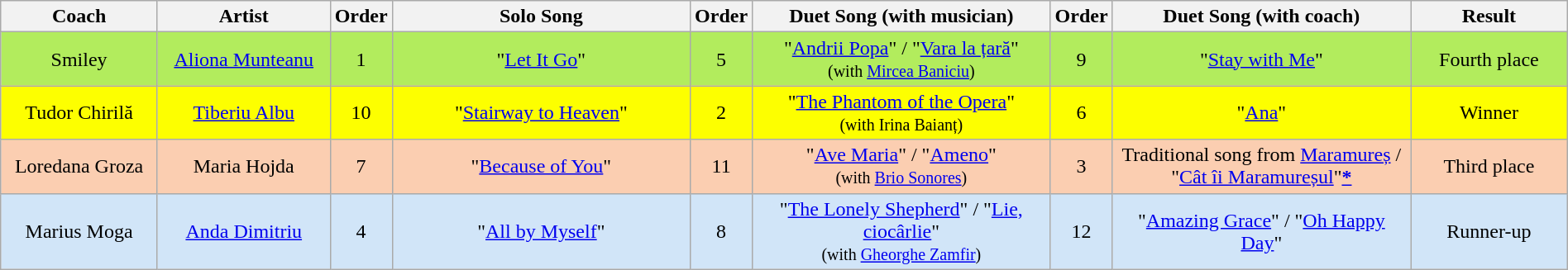<table class="wikitable" style="text-align: center; width:100%;">
<tr>
<th style="width:10%;">Coach</th>
<th style="width:11%;">Artist</th>
<th style="width:02%;">Order</th>
<th style="width:19%;">Solo Song</th>
<th style="width:02%;">Order</th>
<th style="width:19%;">Duet Song (with musician)</th>
<th style="width:02%;">Order</th>
<th style="width:19%;">Duet Song (with coach)</th>
<th style="width:10%;">Result</th>
</tr>
<tr style="background:#b2ec5d">
<td>Smiley</td>
<td><a href='#'>Aliona Munteanu</a></td>
<td>1</td>
<td>"<a href='#'>Let It Go</a>"</td>
<td>5</td>
<td>"<a href='#'>Andrii Popa</a>" / "<a href='#'>Vara la țară</a>"<br><small> (with <a href='#'>Mircea Baniciu</a>)</small><br></td>
<td>9</td>
<td>"<a href='#'>Stay with Me</a>"</td>
<td>Fourth place</td>
</tr>
<tr style="background:#fdff00">
<td>Tudor Chirilă</td>
<td><a href='#'>Tiberiu Albu</a></td>
<td>10</td>
<td>"<a href='#'>Stairway to Heaven</a>"</td>
<td>2</td>
<td>"<a href='#'>The Phantom of the Opera</a>"<br><small>(with Irina Baianț)</small><br></td>
<td>6</td>
<td>"<a href='#'>Ana</a>"</td>
<td>Winner</td>
</tr>
<tr style="background:#fbceb1">
<td>Loredana Groza</td>
<td>Maria Hojda</td>
<td>7</td>
<td>"<a href='#'>Because of You</a>"</td>
<td>11</td>
<td>"<a href='#'>Ave Maria</a>" / "<a href='#'>Ameno</a>"<small> <br>(with <a href='#'>Brio Sonores</a>)</small><br></td>
<td>3</td>
<td>Traditional song from <a href='#'>Maramureș</a> / "<a href='#'>Cât îi Maramureșul</a>"<span><a href='#'><strong>*</strong></a></span></td>
<td>Third place</td>
</tr>
<tr style="background:#d1e5f8">
<td>Marius Moga</td>
<td><a href='#'>Anda Dimitriu</a></td>
<td>4</td>
<td>"<a href='#'>All by Myself</a>"</td>
<td>8</td>
<td>"<a href='#'>The Lonely Shepherd</a>" / "<a href='#'>Lie, ciocârlie</a>"<small> <br>(with <a href='#'>Gheorghe Zamfir</a>)</small><br></td>
<td>12</td>
<td>"<a href='#'>Amazing Grace</a>" / "<a href='#'>Oh Happy Day</a>"</td>
<td>Runner-up</td>
</tr>
</table>
